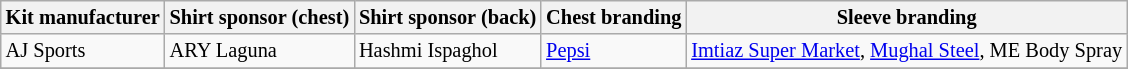<table class="wikitable"  style="font-size:85%;">
<tr>
<th>Kit manufacturer</th>
<th>Shirt sponsor (chest)</th>
<th>Shirt sponsor (back)</th>
<th>Chest branding</th>
<th>Sleeve branding</th>
</tr>
<tr>
<td>AJ Sports</td>
<td>ARY Laguna</td>
<td>Hashmi Ispaghol</td>
<td><a href='#'>Pepsi</a></td>
<td><a href='#'>Imtiaz Super Market</a>, <a href='#'>Mughal Steel</a>, ME Body Spray</td>
</tr>
<tr>
</tr>
</table>
